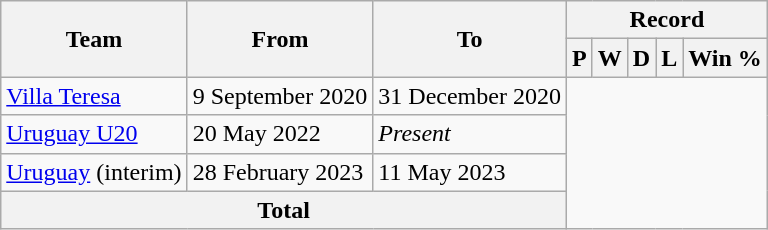<table class="wikitable" style="text-align: center">
<tr>
<th rowspan="2">Team</th>
<th rowspan="2">From</th>
<th rowspan="2">To</th>
<th colspan="5">Record</th>
</tr>
<tr>
<th>P</th>
<th>W</th>
<th>D</th>
<th>L</th>
<th>Win %</th>
</tr>
<tr>
<td align="left"><a href='#'>Villa Teresa</a></td>
<td align="left">9 September 2020</td>
<td align="left">31 December 2020<br></td>
</tr>
<tr>
<td align="left"><a href='#'>Uruguay U20</a></td>
<td align="left">20 May 2022</td>
<td align="left"><em>Present</em><br></td>
</tr>
<tr>
<td align="left"><a href='#'>Uruguay</a> (interim)</td>
<td align="left">28 February 2023</td>
<td align="left">11 May 2023<br></td>
</tr>
<tr>
<th colspan="3">Total<br></th>
</tr>
</table>
